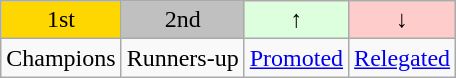<table class="wikitable" style="text-align:center">
<tr>
<td bgcolor=gold>1st</td>
<td bgcolor=silver>2nd</td>
<td bgcolor="#DDFFDD">↑</td>
<td bgcolor="#FFCCCC">↓</td>
</tr>
<tr>
<td>Champions</td>
<td>Runners-up</td>
<td><a href='#'>Promoted</a></td>
<td><a href='#'>Relegated</a></td>
</tr>
</table>
